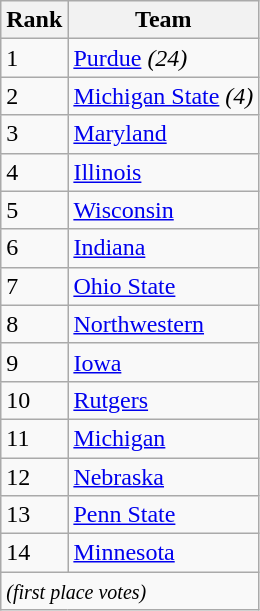<table class="wikitable">
<tr>
<th>Rank</th>
<th>Team</th>
</tr>
<tr>
<td>1</td>
<td><a href='#'>Purdue</a> <em>(24)</em></td>
</tr>
<tr>
<td>2</td>
<td><a href='#'>Michigan State</a> <em>(4)</em></td>
</tr>
<tr>
<td>3</td>
<td><a href='#'>Maryland</a></td>
</tr>
<tr>
<td>4</td>
<td><a href='#'>Illinois</a></td>
</tr>
<tr>
<td>5</td>
<td><a href='#'>Wisconsin</a></td>
</tr>
<tr>
<td>6</td>
<td><a href='#'>Indiana</a></td>
</tr>
<tr>
<td>7</td>
<td><a href='#'>Ohio State</a></td>
</tr>
<tr>
<td>8</td>
<td><a href='#'>Northwestern</a></td>
</tr>
<tr>
<td>9</td>
<td><a href='#'>Iowa</a></td>
</tr>
<tr>
<td>10</td>
<td><a href='#'>Rutgers</a></td>
</tr>
<tr>
<td>11</td>
<td><a href='#'>Michigan</a></td>
</tr>
<tr>
<td>12</td>
<td><a href='#'>Nebraska</a></td>
</tr>
<tr>
<td>13</td>
<td><a href='#'>Penn State</a></td>
</tr>
<tr>
<td>14</td>
<td><a href='#'>Minnesota</a></td>
</tr>
<tr>
<td colspan="3" valign="middle"><small><em>(first place votes)</em></small></td>
</tr>
</table>
